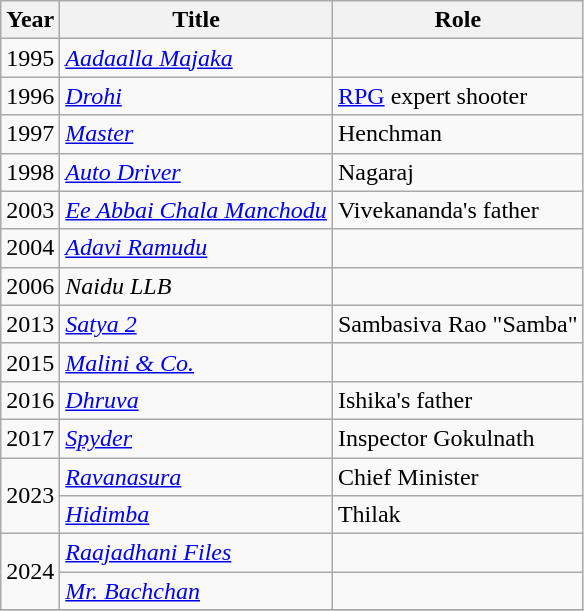<table class="wikitable sortable">
<tr>
<th>Year</th>
<th>Title</th>
<th>Role</th>
</tr>
<tr>
<td>1995</td>
<td><em><a href='#'>Aadaalla Majaka</a></em></td>
<td></td>
</tr>
<tr>
<td>1996</td>
<td><em><a href='#'>Drohi</a></em></td>
<td><a href='#'>RPG</a> expert shooter</td>
</tr>
<tr>
<td>1997</td>
<td><em><a href='#'>Master</a></em></td>
<td>Henchman</td>
</tr>
<tr>
<td>1998</td>
<td><em><a href='#'>Auto Driver</a></em></td>
<td>Nagaraj</td>
</tr>
<tr>
<td>2003</td>
<td><em><a href='#'>Ee Abbai Chala Manchodu</a></em></td>
<td>Vivekananda's father</td>
</tr>
<tr>
<td>2004</td>
<td><em><a href='#'>Adavi Ramudu</a></em></td>
<td></td>
</tr>
<tr>
<td>2006</td>
<td><em>Naidu LLB</em></td>
<td></td>
</tr>
<tr>
<td>2013</td>
<td><em><a href='#'>Satya 2</a></em></td>
<td>Sambasiva Rao "Samba"</td>
</tr>
<tr>
<td>2015</td>
<td><em><a href='#'>Malini & Co.</a></em></td>
<td></td>
</tr>
<tr>
<td>2016</td>
<td><em><a href='#'>Dhruva</a></em></td>
<td>Ishika's father</td>
</tr>
<tr>
<td>2017</td>
<td><em><a href='#'>Spyder</a></em></td>
<td>Inspector Gokulnath</td>
</tr>
<tr>
<td rowspan="2">2023</td>
<td><em><a href='#'> Ravanasura</a></em></td>
<td>Chief Minister</td>
</tr>
<tr>
<td><em><a href='#'>Hidimba</a></em></td>
<td>Thilak</td>
</tr>
<tr>
<td rowspan=2>2024</td>
<td><em><a href='#'>Raajadhani Files</a></em></td>
<td></td>
</tr>
<tr>
<td><em><a href='#'>Mr. Bachchan</a></em></td>
<td></td>
</tr>
<tr>
</tr>
</table>
